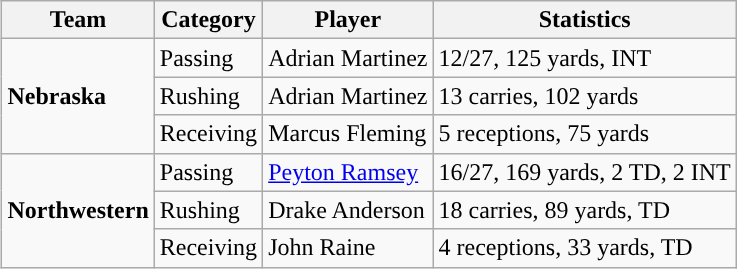<table class="wikitable" style="float: right;">
<tr>
<th>Team</th>
<th>Category</th>
<th>Player</th>
<th>Statistics</th>
</tr>
<tr>
<td rowspan=3><strong>Nebraska</strong></td>
<td>Passing</td>
<td>Adrian Martinez</td>
<td>12/27, 125 yards, INT</td>
</tr>
<tr>
<td>Rushing</td>
<td>Adrian Martinez</td>
<td>13 carries, 102 yards</td>
</tr>
<tr>
<td>Receiving</td>
<td>Marcus Fleming</td>
<td>5 receptions, 75 yards</td>
</tr>
<tr>
<td rowspan=3><strong>Northwestern</strong></td>
<td>Passing</td>
<td><a href='#'>Peyton Ramsey</a></td>
<td>16/27, 169 yards, 2 TD, 2 INT</td>
</tr>
<tr>
<td>Rushing</td>
<td>Drake Anderson</td>
<td>18 carries, 89 yards, TD</td>
</tr>
<tr>
<td>Receiving</td>
<td>John Raine</td>
<td>4 receptions, 33 yards, TD</td>
</tr>
</table>
